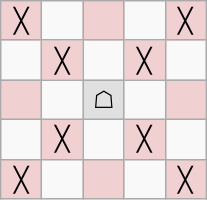<table border="1" class="wikitable">
<tr align=center>
<td width="20" style="background:#f0d0d0;">╳</td>
<td width="20"> </td>
<td width="20" style="background:#f0d0d0;"> </td>
<td width="20"> </td>
<td width="20" style="background:#f0d0d0;">╳</td>
</tr>
<tr align=center>
<td> </td>
<td style="background:#f0d0d0;">╳</td>
<td> </td>
<td style="background:#f0d0d0;">╳</td>
<td> </td>
</tr>
<tr align=center>
<td style="background:#f0d0d0;"> </td>
<td> </td>
<td style="background:#e0e0e0;">☖</td>
<td> </td>
<td style="background:#f0d0d0;"> </td>
</tr>
<tr align=center>
<td> </td>
<td style="background:#f0d0d0;">╳</td>
<td> </td>
<td style="background:#f0d0d0;">╳</td>
<td> </td>
</tr>
<tr align=center>
<td style="background:#f0d0d0;">╳</td>
<td> </td>
<td style="background:#f0d0d0;"> </td>
<td> </td>
<td style="background:#f0d0d0;">╳</td>
</tr>
</table>
